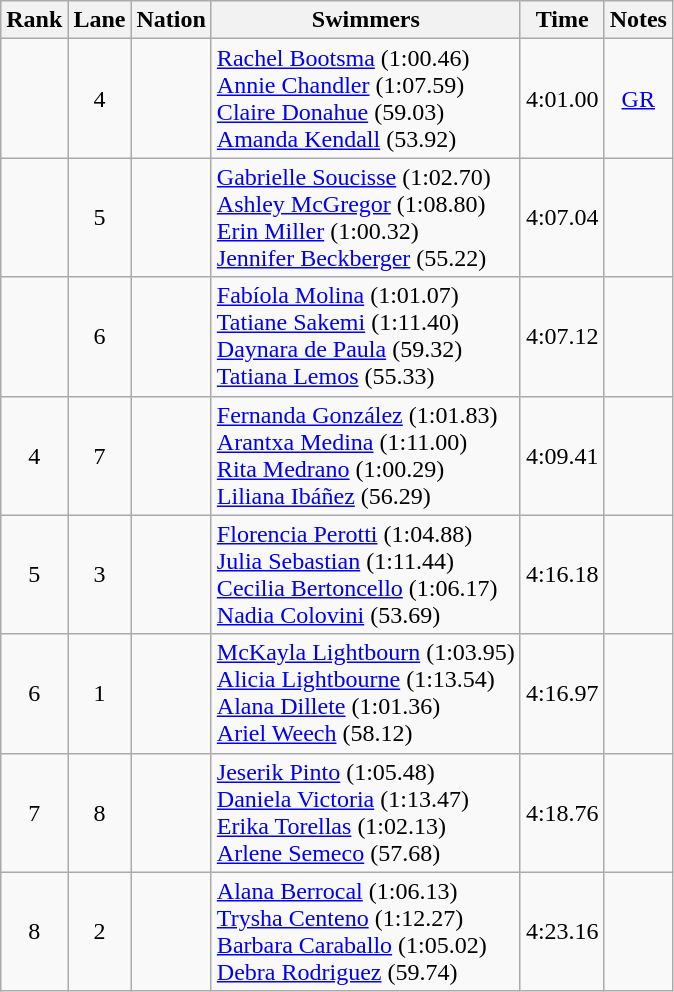<table class="wikitable sortable" style="text-align:center">
<tr>
<th>Rank</th>
<th>Lane</th>
<th>Nation</th>
<th>Swimmers</th>
<th>Time</th>
<th>Notes</th>
</tr>
<tr>
<td></td>
<td>4</td>
<td align=left></td>
<td align=left><a href='#'>Rachel Bootsma</a> (1:00.46)<br> <a href='#'>Annie Chandler</a> (1:07.59)<br> <a href='#'>Claire Donahue</a> (59.03)<br> <a href='#'>Amanda Kendall</a> (53.92)</td>
<td>4:01.00</td>
<td><a href='#'>GR</a></td>
</tr>
<tr>
<td></td>
<td>5</td>
<td align=left></td>
<td align=left><a href='#'>Gabrielle Soucisse</a> (1:02.70)<br> <a href='#'>Ashley McGregor</a> (1:08.80)<br> <a href='#'>Erin Miller</a> (1:00.32)<br> <a href='#'>Jennifer Beckberger</a> (55.22)</td>
<td>4:07.04</td>
<td></td>
</tr>
<tr>
<td></td>
<td>6</td>
<td align=left></td>
<td align=left><a href='#'>Fabíola Molina</a> (1:01.07)<br> <a href='#'>Tatiane Sakemi</a> (1:11.40)<br> <a href='#'>Daynara de Paula</a> (59.32)<br> <a href='#'>Tatiana Lemos</a> (55.33)</td>
<td>4:07.12</td>
<td></td>
</tr>
<tr>
<td>4</td>
<td>7</td>
<td align=left></td>
<td align=left><a href='#'>Fernanda González</a> (1:01.83)<br> <a href='#'>Arantxa Medina</a> (1:11.00)<br> <a href='#'>Rita Medrano</a> (1:00.29)<br> <a href='#'>Liliana Ibáñez</a> (56.29)</td>
<td>4:09.41</td>
<td></td>
</tr>
<tr>
<td>5</td>
<td>3</td>
<td align=left></td>
<td align=left><a href='#'>Florencia Perotti</a> (1:04.88)<br> <a href='#'>Julia Sebastian</a> (1:11.44)<br> <a href='#'>Cecilia Bertoncello</a> (1:06.17)<br> <a href='#'>Nadia Colovini</a> (53.69)</td>
<td>4:16.18</td>
<td></td>
</tr>
<tr>
<td>6</td>
<td>1</td>
<td align=left></td>
<td align=left><a href='#'>McKayla Lightbourn</a> (1:03.95)<br> <a href='#'>Alicia Lightbourne</a> (1:13.54)<br> <a href='#'>Alana Dillete</a> (1:01.36)<br> <a href='#'>Ariel Weech</a> (58.12)</td>
<td>4:16.97</td>
<td></td>
</tr>
<tr>
<td>7</td>
<td>8</td>
<td align=left></td>
<td align=left><a href='#'>Jeserik Pinto</a> (1:05.48)<br> <a href='#'>Daniela Victoria</a> (1:13.47)<br> <a href='#'>Erika Torellas</a> (1:02.13)<br> <a href='#'>Arlene Semeco</a> (57.68)</td>
<td>4:18.76</td>
<td></td>
</tr>
<tr>
<td>8</td>
<td>2</td>
<td align=left></td>
<td align=left><a href='#'>Alana Berrocal</a> (1:06.13)<br> <a href='#'>Trysha Centeno</a> (1:12.27)<br> <a href='#'>Barbara Caraballo</a> (1:05.02)<br> <a href='#'>Debra Rodriguez</a> (59.74)</td>
<td>4:23.16</td>
<td></td>
</tr>
</table>
